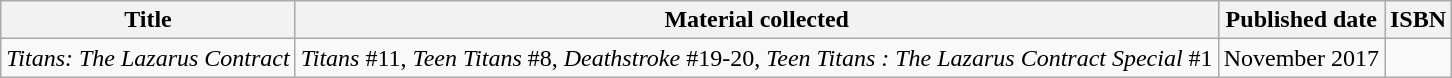<table class="wikitable">
<tr>
<th>Title</th>
<th>Material collected</th>
<th>Published date</th>
<th>ISBN</th>
</tr>
<tr>
<td><em>Titans: The Lazarus Contract</em></td>
<td><em>Titans</em> #11, <em>Teen Titans</em> #8, <em>Deathstroke</em> #19-20, <em>Teen Titans : The Lazarus Contract Special</em> #1</td>
<td>November 2017</td>
<td></td>
</tr>
</table>
